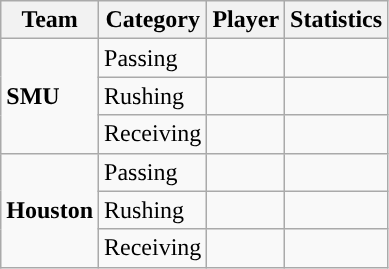<table class="wikitable" style="float: left;">
<tr>
<th>Team</th>
<th>Category</th>
<th>Player</th>
<th>Statistics</th>
</tr>
<tr>
<td rowspan=3><strong>SMU</strong></td>
<td>Passing</td>
<td></td>
<td></td>
</tr>
<tr>
<td>Rushing</td>
<td></td>
<td></td>
</tr>
<tr>
<td>Receiving</td>
<td></td>
<td></td>
</tr>
<tr>
<td rowspan=3><strong>Houston</strong></td>
<td>Passing</td>
<td></td>
<td></td>
</tr>
<tr>
<td>Rushing</td>
<td></td>
<td></td>
</tr>
<tr>
<td>Receiving</td>
<td></td>
<td></td>
</tr>
</table>
